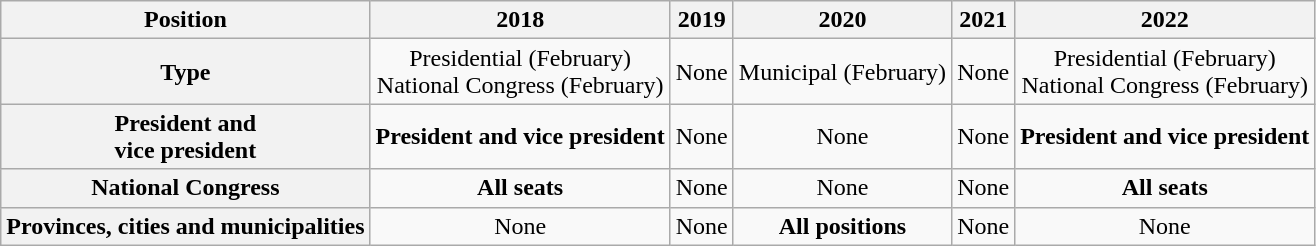<table class=wikitable style="text-align:center;">
<tr>
<th>Position</th>
<th>2018</th>
<th>2019</th>
<th>2020</th>
<th>2021</th>
<th>2022</th>
</tr>
<tr>
<th>Type</th>
<td>Presidential (February)<br>National Congress (February)</td>
<td>None</td>
<td>Municipal (February)</td>
<td>None</td>
<td>Presidential (February)<br>National Congress (February)</td>
</tr>
<tr>
<th>President and<br>vice president</th>
<td><strong>President and vice president</strong></td>
<td>None</td>
<td>None</td>
<td>None</td>
<td><strong>President and vice president</strong></td>
</tr>
<tr>
<th>National Congress</th>
<td><strong>All seats</strong></td>
<td>None</td>
<td>None</td>
<td>None</td>
<td><strong>All seats</strong></td>
</tr>
<tr>
<th>Provinces, cities and municipalities</th>
<td>None</td>
<td>None</td>
<td><strong>All positions</strong></td>
<td>None</td>
<td>None</td>
</tr>
</table>
